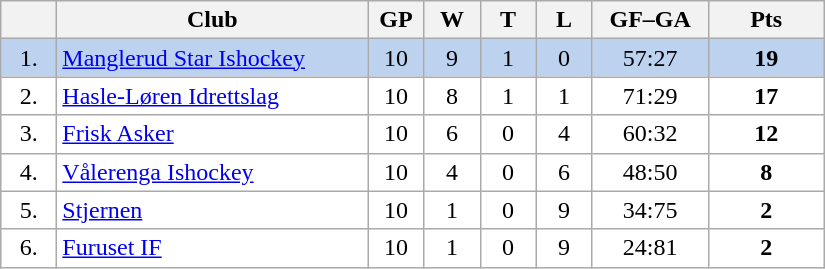<table class="wikitable">
<tr>
<th width="30"></th>
<th width="200">Club</th>
<th width="30">GP</th>
<th width="30">W</th>
<th width="30">T</th>
<th width="30">L</th>
<th width="70">GF–GA</th>
<th width="70">Pts</th>
</tr>
<tr bgcolor="#BCD2EE" align="center">
<td>1.</td>
<td align="left"><a href='#'>Manglerud Star Ishockey</a></td>
<td>10</td>
<td>9</td>
<td>1</td>
<td>0</td>
<td>57:27</td>
<td><strong>19</strong></td>
</tr>
<tr bgcolor="#FFFFFF" align="center">
<td>2.</td>
<td align="left"><a href='#'>Hasle-Løren Idrettslag</a></td>
<td>10</td>
<td>8</td>
<td>1</td>
<td>1</td>
<td>71:29</td>
<td><strong>17</strong></td>
</tr>
<tr bgcolor="#FFFFFF" align="center">
<td>3.</td>
<td align="left"><a href='#'>Frisk Asker</a></td>
<td>10</td>
<td>6</td>
<td>0</td>
<td>4</td>
<td>60:32</td>
<td><strong>12</strong></td>
</tr>
<tr bgcolor="#FFFFFF" align="center">
<td>4.</td>
<td align="left"><a href='#'>Vålerenga Ishockey</a></td>
<td>10</td>
<td>4</td>
<td>0</td>
<td>6</td>
<td>48:50</td>
<td><strong>8</strong></td>
</tr>
<tr bgcolor="#FFFFFF" align="center">
<td>5.</td>
<td align="left"><a href='#'>Stjernen</a></td>
<td>10</td>
<td>1</td>
<td>0</td>
<td>9</td>
<td>34:75</td>
<td><strong>2</strong></td>
</tr>
<tr bgcolor="#FFFFFF" align="center">
<td>6.</td>
<td align="left"><a href='#'>Furuset IF</a></td>
<td>10</td>
<td>1</td>
<td>0</td>
<td>9</td>
<td>24:81</td>
<td><strong>2</strong></td>
</tr>
</table>
